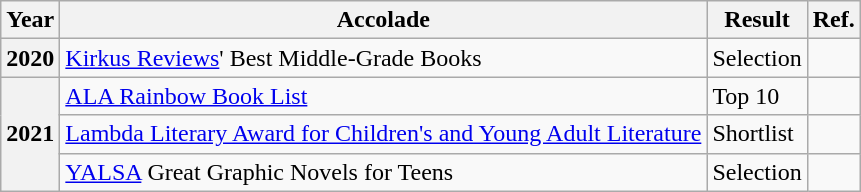<table class="wikitable sortable">
<tr>
<th>Year</th>
<th>Accolade</th>
<th>Result</th>
<th>Ref.</th>
</tr>
<tr>
<th>2020</th>
<td><a href='#'>Kirkus Reviews</a>' Best Middle-Grade Books</td>
<td>Selection</td>
<td></td>
</tr>
<tr>
<th rowspan="3">2021</th>
<td><a href='#'>ALA Rainbow Book List</a></td>
<td>Top 10</td>
<td></td>
</tr>
<tr>
<td><a href='#'>Lambda Literary Award for Children's and Young Adult Literature</a></td>
<td>Shortlist</td>
<td></td>
</tr>
<tr>
<td><a href='#'>YALSA</a> Great Graphic Novels for Teens</td>
<td>Selection</td>
<td></td>
</tr>
</table>
